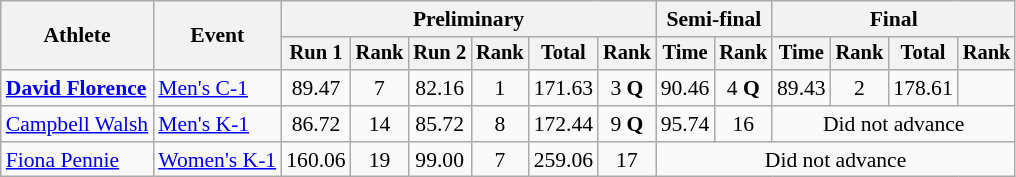<table class="wikitable" style="font-size:90%">
<tr>
<th rowspan="2">Athlete</th>
<th rowspan="2">Event</th>
<th colspan="6">Preliminary</th>
<th colspan="2">Semi-final</th>
<th colspan="4">Final</th>
</tr>
<tr style="font-size:95%">
<th>Run 1</th>
<th>Rank</th>
<th>Run 2</th>
<th>Rank</th>
<th>Total</th>
<th>Rank</th>
<th>Time</th>
<th>Rank</th>
<th>Time</th>
<th>Rank</th>
<th>Total</th>
<th>Rank</th>
</tr>
<tr align=center>
<td align=left><strong><a href='#'>David Florence</a></strong></td>
<td align=left><a href='#'>Men's C-1</a></td>
<td>89.47</td>
<td>7</td>
<td>82.16</td>
<td>1</td>
<td>171.63</td>
<td>3 <strong>Q</strong></td>
<td>90.46</td>
<td>4 <strong>Q</strong></td>
<td>89.43</td>
<td>2</td>
<td>178.61</td>
<td></td>
</tr>
<tr align=center>
<td align=left><a href='#'>Campbell Walsh</a></td>
<td align=left><a href='#'>Men's K-1</a></td>
<td>86.72</td>
<td>14</td>
<td>85.72</td>
<td>8</td>
<td>172.44</td>
<td>9 <strong>Q</strong></td>
<td>95.74</td>
<td>16</td>
<td colspan=4>Did not advance</td>
</tr>
<tr align=center>
<td align=left><a href='#'>Fiona Pennie</a></td>
<td align=left><a href='#'>Women's K-1</a></td>
<td>160.06</td>
<td>19</td>
<td>99.00</td>
<td>7</td>
<td>259.06</td>
<td>17</td>
<td colspan=6>Did not advance</td>
</tr>
</table>
